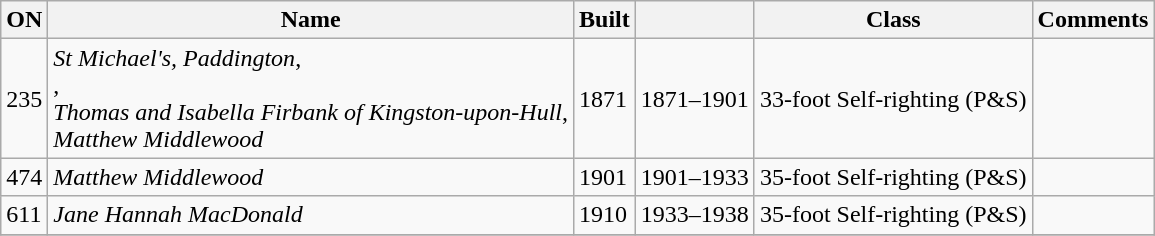<table class="wikitable">
<tr>
<th>ON</th>
<th>Name</th>
<th>Built</th>
<th></th>
<th>Class</th>
<th>Comments</th>
</tr>
<tr>
<td>235</td>
<td><em>St Michael's, Paddington</em>,<br>,<br><em>Thomas and Isabella Firbank of Kingston-upon-Hull</em>,<br><em>Matthew Middlewood</em></td>
<td>1871</td>
<td>1871–1901</td>
<td>33-foot Self-righting (P&S)</td>
<td></td>
</tr>
<tr ->
<td>474</td>
<td><em>Matthew Middlewood</em></td>
<td>1901</td>
<td>1901–1933</td>
<td>35-foot Self-righting (P&S)</td>
<td></td>
</tr>
<tr>
<td>611</td>
<td><em>Jane Hannah MacDonald</em></td>
<td>1910</td>
<td>1933–1938</td>
<td>35-foot Self-righting (P&S)</td>
<td></td>
</tr>
<tr>
</tr>
</table>
